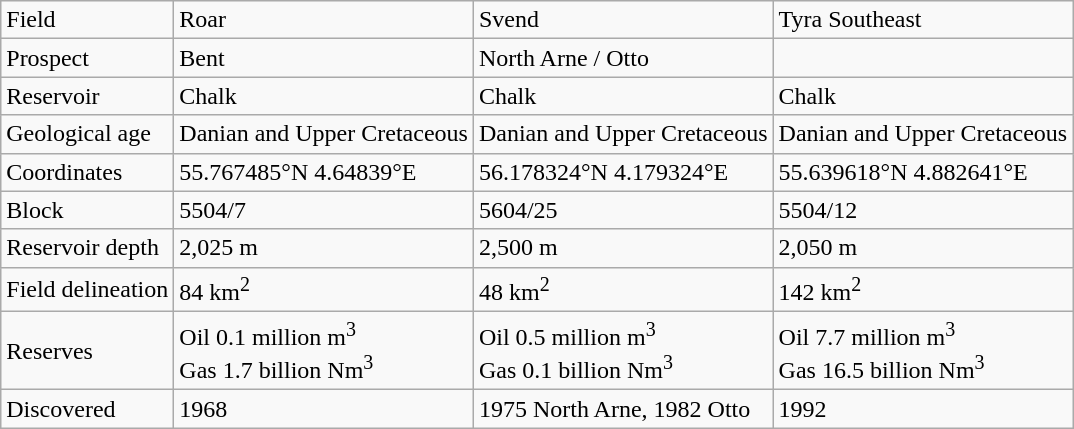<table class="wikitable">
<tr>
<td>Field</td>
<td>Roar</td>
<td>Svend</td>
<td>Tyra Southeast</td>
</tr>
<tr>
<td>Prospect</td>
<td>Bent</td>
<td>North Arne / Otto</td>
<td></td>
</tr>
<tr>
<td>Reservoir</td>
<td>Chalk</td>
<td>Chalk</td>
<td>Chalk</td>
</tr>
<tr>
<td>Geological age</td>
<td>Danian and Upper Cretaceous</td>
<td>Danian and Upper Cretaceous</td>
<td>Danian and Upper Cretaceous</td>
</tr>
<tr>
<td>Coordinates</td>
<td>55.767485°N 4.64839°E</td>
<td>56.178324°N 4.179324°E</td>
<td>55.639618°N 4.882641°E</td>
</tr>
<tr>
<td>Block</td>
<td>5504/7</td>
<td>5604/25</td>
<td>5504/12</td>
</tr>
<tr>
<td>Reservoir depth</td>
<td>2,025 m</td>
<td>2,500 m</td>
<td>2,050 m</td>
</tr>
<tr>
<td>Field delineation</td>
<td>84 km<sup>2</sup></td>
<td>48 km<sup>2</sup></td>
<td>142 km<sup>2</sup></td>
</tr>
<tr>
<td>Reserves</td>
<td>Oil 0.1 million m<sup>3</sup><br>Gas 1.7 billion Nm<sup>3</sup></td>
<td>Oil 0.5 million m<sup>3</sup><br>Gas 0.1 billion Nm<sup>3</sup></td>
<td>Oil 7.7 million m<sup>3</sup><br>Gas 16.5 billion Nm<sup>3</sup></td>
</tr>
<tr>
<td>Discovered</td>
<td>1968</td>
<td>1975 North Arne, 1982 Otto</td>
<td>1992</td>
</tr>
</table>
